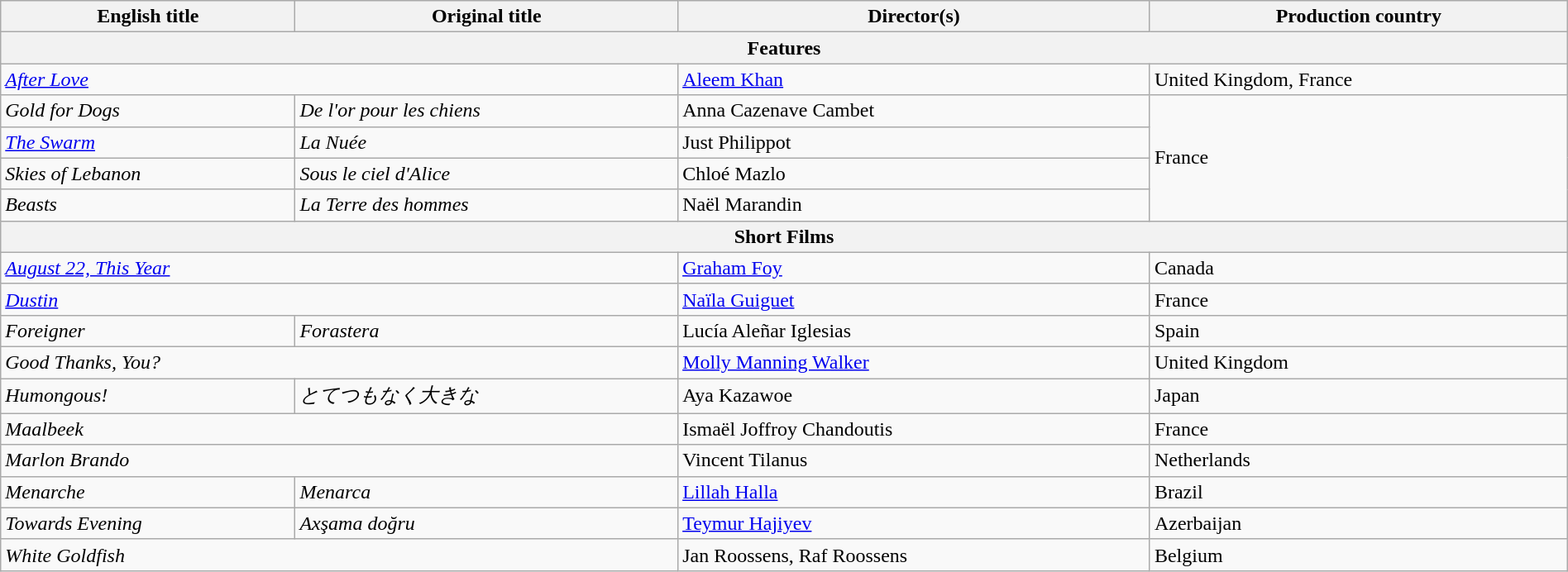<table class="wikitable" style="width:100%; margin-bottom:2px" cellpadding="5">
<tr>
<th scope="col">English title</th>
<th scope="col">Original title</th>
<th scope="col">Director(s)</th>
<th scope="col">Production country</th>
</tr>
<tr>
<th colspan="4">Features</th>
</tr>
<tr>
<td colspan=2><em><a href='#'>After Love</a></em></td>
<td><a href='#'>Aleem Khan</a></td>
<td>United Kingdom, France</td>
</tr>
<tr>
<td><em>Gold for Dogs</em></td>
<td><em>De l'or pour les chiens</em></td>
<td>Anna Cazenave Cambet</td>
<td rowspan="4">France</td>
</tr>
<tr>
<td><em><a href='#'>The Swarm</a></em></td>
<td><em>La Nuée</em></td>
<td>Just Philippot</td>
</tr>
<tr>
<td><em>Skies of Lebanon</em></td>
<td><em>Sous le ciel d'Alice</em></td>
<td>Chloé Mazlo</td>
</tr>
<tr>
<td><em>Beasts</em></td>
<td><em>La Terre des hommes</em></td>
<td>Naël Marandin</td>
</tr>
<tr>
<th colspan="4">Short Films</th>
</tr>
<tr>
<td colspan="2"><em><a href='#'>August 22, This Year</a></em></td>
<td><a href='#'>Graham Foy</a></td>
<td>Canada</td>
</tr>
<tr>
<td colspan="2"><em><a href='#'>Dustin</a></em></td>
<td><a href='#'>Naïla Guiguet</a></td>
<td>France</td>
</tr>
<tr>
<td><em>Foreigner</em></td>
<td><em>Forastera</em></td>
<td>Lucía Aleñar Iglesias</td>
<td>Spain</td>
</tr>
<tr>
<td colspan="2"><em>Good Thanks, You?</em></td>
<td><a href='#'>Molly Manning Walker</a></td>
<td>United Kingdom</td>
</tr>
<tr>
<td><em>Humongous!</em></td>
<td><em>とてつもなく大きな</em></td>
<td>Aya Kazawoe</td>
<td>Japan</td>
</tr>
<tr>
<td colspan="2"><em>Maalbeek</em></td>
<td>Ismaël Joffroy Chandoutis</td>
<td>France</td>
</tr>
<tr>
<td colspan="2"><em>Marlon Brando</em></td>
<td>Vincent Tilanus</td>
<td>Netherlands</td>
</tr>
<tr>
<td><em>Menarche</em></td>
<td><em>Menarca</em></td>
<td><a href='#'>Lillah Halla</a></td>
<td>Brazil</td>
</tr>
<tr>
<td><em>Towards Evening</em></td>
<td><em>Axşama doğru</em></td>
<td><a href='#'>Teymur Hajiyev</a></td>
<td>Azerbaijan</td>
</tr>
<tr>
<td colspan="2"><em>White Goldfish</em></td>
<td>Jan Roossens, Raf Roossens</td>
<td>Belgium</td>
</tr>
</table>
